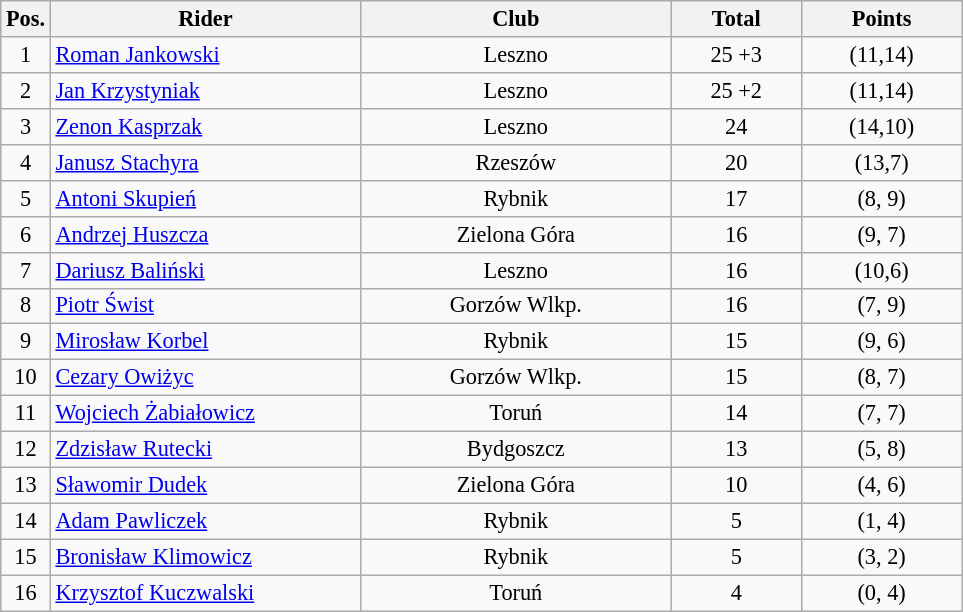<table class=wikitable style="font-size:93%;">
<tr>
<th width=25px>Pos.</th>
<th width=200px>Rider</th>
<th width=200px>Club</th>
<th width=80px>Total</th>
<th width=100px>Points</th>
</tr>
<tr align=center>
<td>1</td>
<td align=left><a href='#'>Roman Jankowski</a></td>
<td>Leszno</td>
<td>25 +3</td>
<td>(11,14)</td>
</tr>
<tr align=center>
<td>2</td>
<td align=left><a href='#'>Jan Krzystyniak</a></td>
<td>Leszno</td>
<td>25 +2</td>
<td>(11,14)</td>
</tr>
<tr align=center>
<td>3</td>
<td align=left><a href='#'>Zenon Kasprzak</a></td>
<td>Leszno</td>
<td>24</td>
<td>(14,10)</td>
</tr>
<tr align=center>
<td>4</td>
<td align=left><a href='#'>Janusz Stachyra</a></td>
<td>Rzeszów</td>
<td>20</td>
<td>(13,7)</td>
</tr>
<tr align=center>
<td>5</td>
<td align=left><a href='#'>Antoni Skupień</a></td>
<td>Rybnik</td>
<td>17</td>
<td>(8, 9)</td>
</tr>
<tr align=center>
<td>6</td>
<td align=left><a href='#'>Andrzej Huszcza</a></td>
<td>Zielona Góra</td>
<td>16</td>
<td>(9, 7)</td>
</tr>
<tr align=center>
<td>7</td>
<td align=left><a href='#'>Dariusz Baliński</a></td>
<td>Leszno</td>
<td>16</td>
<td>(10,6)</td>
</tr>
<tr align=center>
<td>8</td>
<td align=left><a href='#'>Piotr Świst</a></td>
<td>Gorzów Wlkp.</td>
<td>16</td>
<td>(7, 9)</td>
</tr>
<tr align=center>
<td>9</td>
<td align=left><a href='#'>Mirosław Korbel</a></td>
<td>Rybnik</td>
<td>15</td>
<td>(9, 6)</td>
</tr>
<tr align=center>
<td>10</td>
<td align=left><a href='#'>Cezary Owiżyc</a></td>
<td>Gorzów Wlkp.</td>
<td>15</td>
<td>(8, 7)</td>
</tr>
<tr align=center>
<td>11</td>
<td align=left><a href='#'>Wojciech Żabiałowicz</a></td>
<td>Toruń</td>
<td>14</td>
<td>(7, 7)</td>
</tr>
<tr align=center>
<td>12</td>
<td align=left><a href='#'>Zdzisław Rutecki</a></td>
<td>Bydgoszcz</td>
<td>13</td>
<td>(5, 8)</td>
</tr>
<tr align=center>
<td>13</td>
<td align=left><a href='#'>Sławomir Dudek</a></td>
<td>Zielona Góra</td>
<td>10</td>
<td>(4, 6)</td>
</tr>
<tr align=center>
<td>14</td>
<td align=left><a href='#'>Adam Pawliczek</a></td>
<td>Rybnik</td>
<td>5</td>
<td>(1, 4)</td>
</tr>
<tr align=center>
<td>15</td>
<td align=left><a href='#'>Bronisław Klimowicz</a></td>
<td>Rybnik</td>
<td>5</td>
<td>(3, 2)</td>
</tr>
<tr align=center>
<td>16</td>
<td align=left><a href='#'>Krzysztof Kuczwalski</a></td>
<td>Toruń</td>
<td>4</td>
<td>(0, 4)</td>
</tr>
</table>
